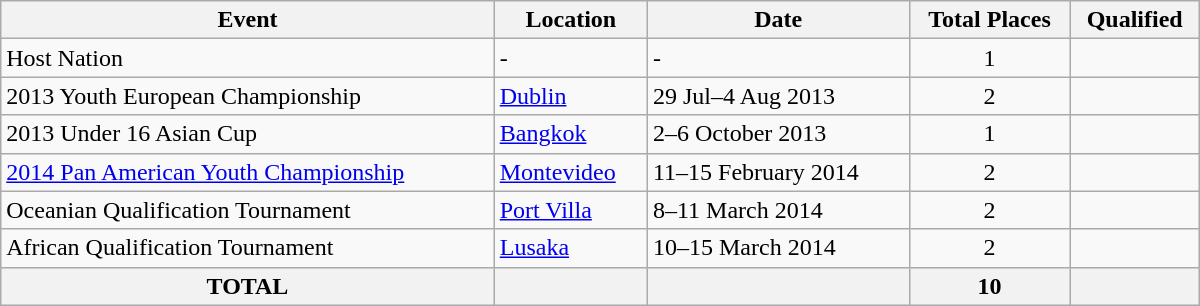<table class="wikitable" width=800>
<tr>
<th>Event</th>
<th>Location</th>
<th>Date</th>
<th>Total Places</th>
<th>Qualified</th>
</tr>
<tr>
<td>Host Nation</td>
<td>-</td>
<td>-</td>
<td align="center">1</td>
<td></td>
</tr>
<tr>
<td>2013 Youth European Championship</td>
<td> <a href='#'>Dublin</a></td>
<td>29 Jul–4 Aug 2013</td>
<td align="center">2</td>
<td><br></td>
</tr>
<tr>
<td>2013 Under 16 Asian Cup</td>
<td> <a href='#'>Bangkok</a></td>
<td>2–6 October 2013</td>
<td align="center">1</td>
<td></td>
</tr>
<tr>
<td><a href='#'>2014 Pan American Youth Championship</a></td>
<td> <a href='#'>Montevideo</a></td>
<td>11–15 February 2014</td>
<td align="center">2</td>
<td><br></td>
</tr>
<tr>
<td>Oceanian Qualification Tournament</td>
<td> <a href='#'>Port Villa</a></td>
<td>8–11 March 2014</td>
<td align="center">2</td>
<td><br></td>
</tr>
<tr>
<td>African Qualification Tournament</td>
<td> <a href='#'>Lusaka</a></td>
<td>10–15 March 2014</td>
<td align="center">2</td>
<td><br></td>
</tr>
<tr>
<th>TOTAL</th>
<th></th>
<th></th>
<th>10</th>
<th></th>
</tr>
</table>
